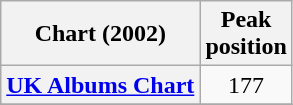<table class="wikitable sortable plainrowheaders" style="text-align:center">
<tr>
<th scope="col">Chart (2002)</th>
<th scope="col">Peak<br> position</th>
</tr>
<tr>
<th scope="row"><a href='#'>UK Albums Chart</a></th>
<td align="center">177</td>
</tr>
<tr>
</tr>
<tr>
</tr>
</table>
